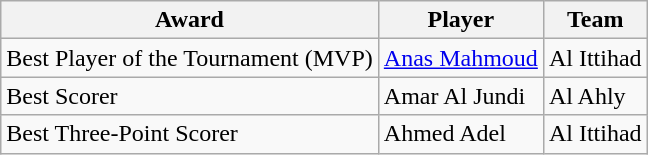<table class="wikitable">
<tr>
<th>Award</th>
<th>Player</th>
<th>Team</th>
</tr>
<tr>
<td>Best Player of the Tournament (MVP)</td>
<td><a href='#'>Anas Mahmoud</a></td>
<td>Al Ittihad</td>
</tr>
<tr>
<td>Best Scorer</td>
<td>Amar Al Jundi</td>
<td>Al Ahly</td>
</tr>
<tr>
<td>Best Three-Point Scorer</td>
<td>Ahmed Adel</td>
<td>Al Ittihad</td>
</tr>
</table>
